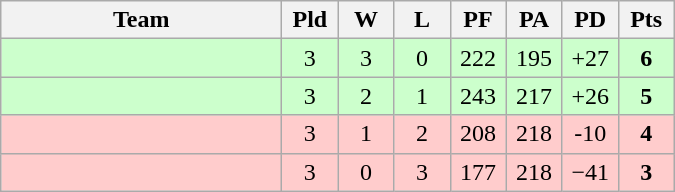<table class=wikitable style="text-align:center">
<tr>
<th width=180>Team</th>
<th width=30>Pld</th>
<th width=30>W</th>
<th width=30>L</th>
<th width=30>PF</th>
<th width=30>PA</th>
<th width=30>PD</th>
<th width=30>Pts</th>
</tr>
<tr bgcolor="#ccffcc">
<td align=left></td>
<td>3</td>
<td>3</td>
<td>0</td>
<td>222</td>
<td>195</td>
<td>+27</td>
<td><strong>6</strong></td>
</tr>
<tr bgcolor="#ccffcc">
<td align=left></td>
<td>3</td>
<td>2</td>
<td>1</td>
<td>243</td>
<td>217</td>
<td>+26</td>
<td><strong>5</strong></td>
</tr>
<tr bgcolor=ffcccc>
<td align=left></td>
<td>3</td>
<td>1</td>
<td>2</td>
<td>208</td>
<td>218</td>
<td>-10</td>
<td><strong>4</strong></td>
</tr>
<tr bgcolor=ffcccc>
<td align=left></td>
<td>3</td>
<td>0</td>
<td>3</td>
<td>177</td>
<td>218</td>
<td>−41</td>
<td><strong>3</strong></td>
</tr>
</table>
